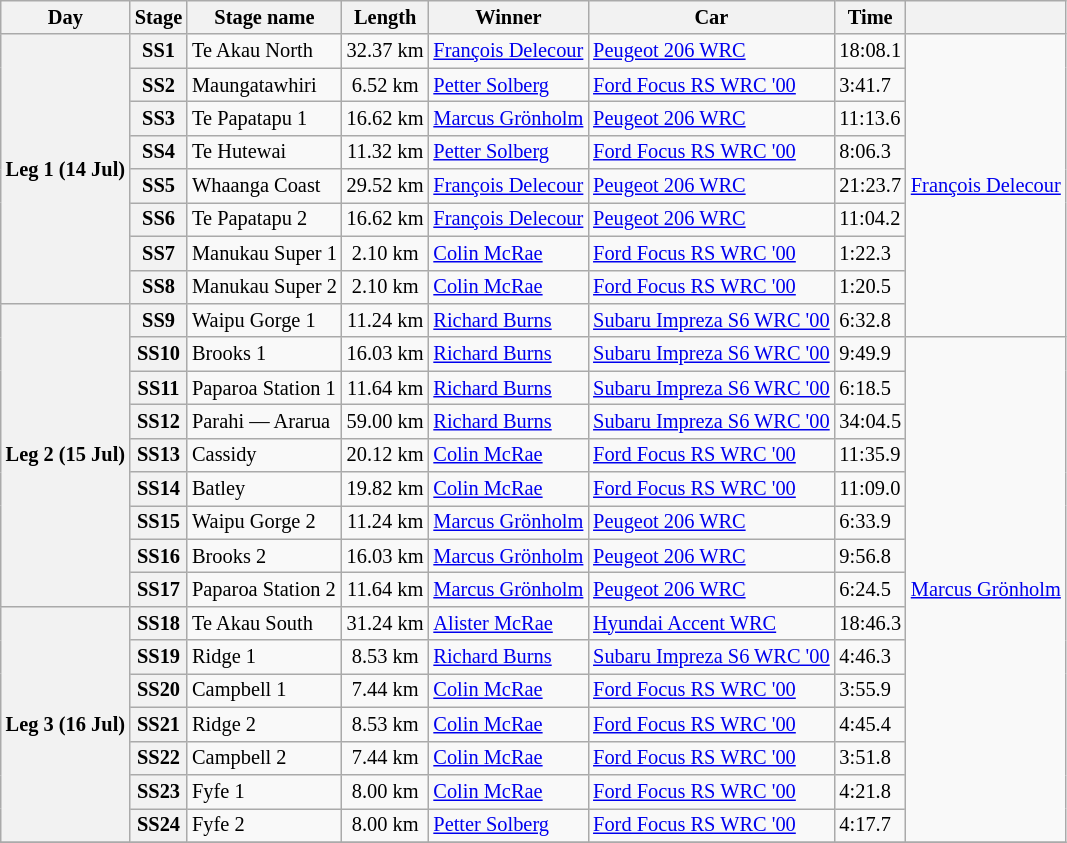<table class="wikitable" style="font-size: 85%;">
<tr>
<th>Day</th>
<th>Stage</th>
<th>Stage name</th>
<th>Length</th>
<th>Winner</th>
<th>Car</th>
<th>Time</th>
<th></th>
</tr>
<tr>
<th rowspan="8">Leg 1 (14 Jul)</th>
<th>SS1</th>
<td>Te Akau North</td>
<td align="center">32.37 km</td>
<td> <a href='#'>François Delecour</a></td>
<td><a href='#'>Peugeot 206 WRC</a></td>
<td>18:08.1</td>
<td rowspan="9"> <a href='#'>François Delecour</a></td>
</tr>
<tr>
<th>SS2</th>
<td>Maungatawhiri</td>
<td align="center">6.52 km</td>
<td> <a href='#'>Petter Solberg</a></td>
<td><a href='#'>Ford Focus RS WRC '00</a></td>
<td>3:41.7</td>
</tr>
<tr>
<th>SS3</th>
<td>Te Papatapu 1</td>
<td align="center">16.62 km</td>
<td> <a href='#'>Marcus Grönholm</a></td>
<td><a href='#'>Peugeot 206 WRC</a></td>
<td>11:13.6</td>
</tr>
<tr>
<th>SS4</th>
<td>Te Hutewai</td>
<td align="center">11.32 km</td>
<td> <a href='#'>Petter Solberg</a></td>
<td><a href='#'>Ford Focus RS WRC '00</a></td>
<td>8:06.3</td>
</tr>
<tr>
<th>SS5</th>
<td>Whaanga Coast</td>
<td align="center">29.52 km</td>
<td> <a href='#'>François Delecour</a></td>
<td><a href='#'>Peugeot 206 WRC</a></td>
<td>21:23.7</td>
</tr>
<tr>
<th>SS6</th>
<td>Te Papatapu 2</td>
<td align="center">16.62 km</td>
<td> <a href='#'>François Delecour</a></td>
<td><a href='#'>Peugeot 206 WRC</a></td>
<td>11:04.2</td>
</tr>
<tr>
<th>SS7</th>
<td>Manukau Super 1</td>
<td align="center">2.10 km</td>
<td> <a href='#'>Colin McRae</a></td>
<td><a href='#'>Ford Focus RS WRC '00</a></td>
<td>1:22.3</td>
</tr>
<tr>
<th>SS8</th>
<td>Manukau Super 2</td>
<td align="center">2.10 km</td>
<td> <a href='#'>Colin McRae</a></td>
<td><a href='#'>Ford Focus RS WRC '00</a></td>
<td>1:20.5</td>
</tr>
<tr>
<th rowspan="9">Leg 2 (15 Jul)</th>
<th>SS9</th>
<td>Waipu Gorge 1</td>
<td align="center">11.24 km</td>
<td> <a href='#'>Richard Burns</a></td>
<td><a href='#'>Subaru Impreza S6 WRC '00</a></td>
<td>6:32.8</td>
</tr>
<tr>
<th>SS10</th>
<td>Brooks 1</td>
<td align="center">16.03 km</td>
<td> <a href='#'>Richard Burns</a></td>
<td><a href='#'>Subaru Impreza S6 WRC '00</a></td>
<td>9:49.9</td>
<td rowspan="15"> <a href='#'>Marcus Grönholm</a></td>
</tr>
<tr>
<th>SS11</th>
<td>Paparoa Station 1</td>
<td align="center">11.64 km</td>
<td> <a href='#'>Richard Burns</a></td>
<td><a href='#'>Subaru Impreza S6 WRC '00</a></td>
<td>6:18.5</td>
</tr>
<tr>
<th>SS12</th>
<td>Parahi — Ararua</td>
<td align="center">59.00 km</td>
<td> <a href='#'>Richard Burns</a></td>
<td><a href='#'>Subaru Impreza S6 WRC '00</a></td>
<td>34:04.5</td>
</tr>
<tr>
<th>SS13</th>
<td>Cassidy</td>
<td align="center">20.12 km</td>
<td> <a href='#'>Colin McRae</a></td>
<td><a href='#'>Ford Focus RS WRC '00</a></td>
<td>11:35.9</td>
</tr>
<tr>
<th>SS14</th>
<td>Batley</td>
<td align="center">19.82 km</td>
<td> <a href='#'>Colin McRae</a></td>
<td><a href='#'>Ford Focus RS WRC '00</a></td>
<td>11:09.0</td>
</tr>
<tr>
<th>SS15</th>
<td>Waipu Gorge 2</td>
<td align="center">11.24 km</td>
<td> <a href='#'>Marcus Grönholm</a></td>
<td><a href='#'>Peugeot 206 WRC</a></td>
<td>6:33.9</td>
</tr>
<tr>
<th>SS16</th>
<td>Brooks 2</td>
<td align="center">16.03 km</td>
<td> <a href='#'>Marcus Grönholm</a></td>
<td><a href='#'>Peugeot 206 WRC</a></td>
<td>9:56.8</td>
</tr>
<tr>
<th>SS17</th>
<td>Paparoa Station 2</td>
<td align="center">11.64 km</td>
<td> <a href='#'>Marcus Grönholm</a></td>
<td><a href='#'>Peugeot 206 WRC</a></td>
<td>6:24.5</td>
</tr>
<tr>
<th rowspan="7">Leg 3 (16 Jul)</th>
<th>SS18</th>
<td>Te Akau South</td>
<td align="center">31.24 km</td>
<td> <a href='#'>Alister McRae</a></td>
<td><a href='#'>Hyundai Accent WRC</a></td>
<td>18:46.3</td>
</tr>
<tr>
<th>SS19</th>
<td>Ridge 1</td>
<td align="center">8.53 km</td>
<td> <a href='#'>Richard Burns</a></td>
<td><a href='#'>Subaru Impreza S6 WRC '00</a></td>
<td>4:46.3</td>
</tr>
<tr>
<th>SS20</th>
<td>Campbell 1</td>
<td align="center">7.44 km</td>
<td> <a href='#'>Colin McRae</a></td>
<td><a href='#'>Ford Focus RS WRC '00</a></td>
<td>3:55.9</td>
</tr>
<tr>
<th>SS21</th>
<td>Ridge 2</td>
<td align="center">8.53 km</td>
<td> <a href='#'>Colin McRae</a></td>
<td><a href='#'>Ford Focus RS WRC '00</a></td>
<td>4:45.4</td>
</tr>
<tr>
<th>SS22</th>
<td>Campbell 2</td>
<td align="center">7.44 km</td>
<td> <a href='#'>Colin McRae</a></td>
<td><a href='#'>Ford Focus RS WRC '00</a></td>
<td>3:51.8</td>
</tr>
<tr>
<th>SS23</th>
<td>Fyfe 1</td>
<td align="center">8.00 km</td>
<td> <a href='#'>Colin McRae</a></td>
<td><a href='#'>Ford Focus RS WRC '00</a></td>
<td>4:21.8</td>
</tr>
<tr>
<th>SS24</th>
<td>Fyfe 2</td>
<td align="center">8.00 km</td>
<td> <a href='#'>Petter Solberg</a></td>
<td><a href='#'>Ford Focus RS WRC '00</a></td>
<td>4:17.7</td>
</tr>
<tr>
</tr>
</table>
